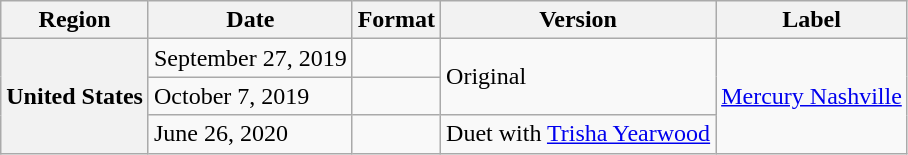<table class="wikitable plainrowheaders">
<tr>
<th scope="col">Region</th>
<th scope="col">Date</th>
<th scope="col">Format</th>
<th scope="col">Version</th>
<th scope="col">Label</th>
</tr>
<tr>
<th scope="row" rowspan="3">United States</th>
<td>September 27, 2019</td>
<td></td>
<td rowspan="2">Original</td>
<td rowspan="3"><a href='#'>Mercury Nashville</a></td>
</tr>
<tr>
<td>October 7, 2019</td>
<td></td>
</tr>
<tr>
<td>June 26, 2020</td>
<td></td>
<td>Duet with <a href='#'>Trisha Yearwood</a></td>
</tr>
</table>
